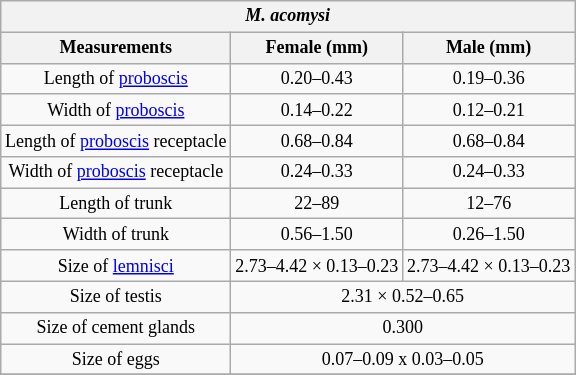<table class="wikitable floatright" style="text-align: center; font-size: 75%;">
<tr>
<th colspan="3"><em>M. acomysi</em></th>
</tr>
<tr>
<th>Measurements</th>
<th>Female (mm)</th>
<th>Male (mm)</th>
</tr>
<tr>
<td>Length of <a href='#'>proboscis</a></td>
<td>0.20–0.43</td>
<td>0.19–0.36</td>
</tr>
<tr>
<td>Width of <a href='#'>proboscis</a></td>
<td>0.14–0.22</td>
<td>0.12–0.21</td>
</tr>
<tr>
<td>Length of <a href='#'>proboscis</a> receptacle</td>
<td>0.68–0.84</td>
<td>0.68–0.84</td>
</tr>
<tr>
<td>Width of <a href='#'>proboscis</a> receptacle</td>
<td>0.24–0.33</td>
<td>0.24–0.33</td>
</tr>
<tr>
<td>Length of trunk</td>
<td>22–89</td>
<td>12–76</td>
</tr>
<tr>
<td>Width of trunk</td>
<td>0.56–1.50</td>
<td>0.26–1.50</td>
</tr>
<tr>
<td>Size of <a href='#'>lemnisci</a></td>
<td>2.73–4.42 × 0.13–0.23</td>
<td>2.73–4.42 × 0.13–0.23</td>
</tr>
<tr>
<td>Size of testis</td>
<td colspan="2">2.31 × 0.52–0.65</td>
</tr>
<tr>
<td>Size of cement glands</td>
<td colspan="2">0.300</td>
</tr>
<tr>
<td>Size of eggs</td>
<td colspan="2">0.07–0.09 x 0.03–0.05</td>
</tr>
<tr>
</tr>
</table>
